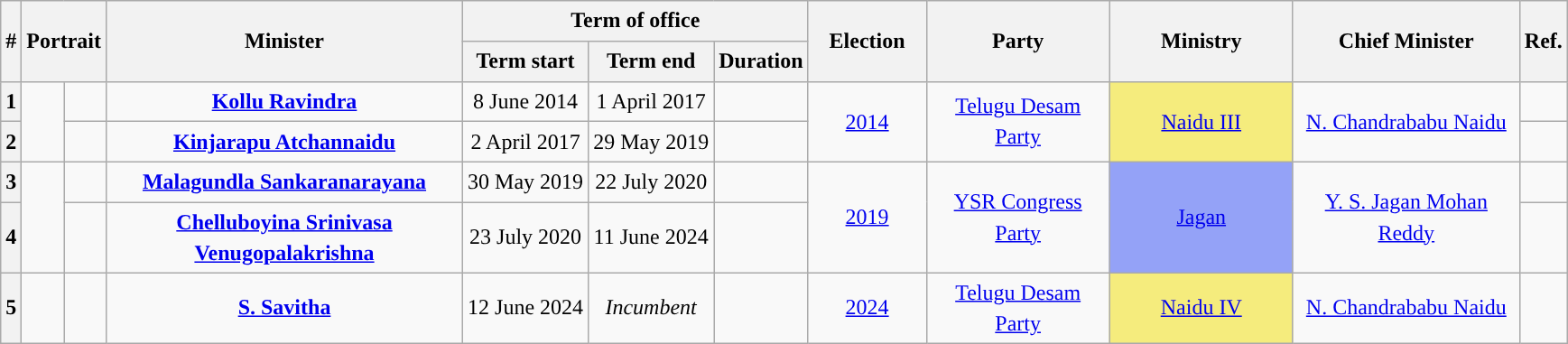<table class="wikitable" style="line-height:1.4em; text-align:center">
<tr>
<th rowspan=2>#</th>
<th rowspan=2 colspan="2">Portrait</th>
<th rowspan=2 style="width:16em">Minister<br></th>
<th colspan="3">Term of office</th>
<th rowspan=2 style="width:5em">Election<br></th>
<th rowspan=2 style="width:8em">Party</th>
<th rowspan=2 style="width:8em">Ministry</th>
<th rowspan=2 style="width:10em">Chief Minister</th>
<th rowspan=2>Ref.</th>
</tr>
<tr>
<th>Term start</th>
<th>Term end</th>
<th>Duration</th>
</tr>
<tr>
<th>1</th>
<td rowspan=2></td>
<td></td>
<td><strong><a href='#'>Kollu Ravindra</a></strong><br></td>
<td>8 June 2014</td>
<td>1 April 2017</td>
<td><strong></strong></td>
<td rowspan=2><a href='#'>2014</a><br></td>
<td rowspan=2><a href='#'>Telugu Desam Party</a></td>
<td rowspan=2 bgcolor="#F5EC7D"><a href='#'>Naidu III</a></td>
<td rowspan=2><a href='#'>N. Chandrababu Naidu</a></td>
<td></td>
</tr>
<tr>
<th>2</th>
<td></td>
<td><strong><a href='#'>Kinjarapu Atchannaidu</a></strong><br></td>
<td>2 April 2017</td>
<td>29 May 2019</td>
<td><strong></strong></td>
<td></td>
</tr>
<tr>
<th>3</th>
<td rowspan=2></td>
<td></td>
<td><strong><a href='#'>Malagundla Sankaranarayana</a></strong><br></td>
<td>30 May 2019</td>
<td>22 July 2020</td>
<td><strong></strong></td>
<td rowspan=2><a href='#'>2019</a><br></td>
<td rowspan="2"><a href='#'>YSR Congress Party</a></td>
<td rowspan=2 bgcolor="#94A2F7"><a href='#'>Jagan</a></td>
<td rowspan="2"><a href='#'>Y. S. Jagan Mohan Reddy</a></td>
<td></td>
</tr>
<tr>
<th>4</th>
<td></td>
<td><strong><a href='#'>Chelluboyina Srinivasa Venugopalakrishna</a></strong><br></td>
<td>23 July 2020</td>
<td>11 June 2024</td>
<td><strong></strong></td>
<td></td>
</tr>
<tr>
<th>5</th>
<td></td>
<td></td>
<td><strong><a href='#'>S. Savitha</a></strong><br></td>
<td>12 June 2024</td>
<td><em>Incumbent</em></td>
<td><strong></strong></td>
<td><a href='#'>2024</a><br></td>
<td><a href='#'>Telugu Desam Party</a></td>
<td bgcolor="#F5EC7D"><a href='#'>Naidu IV</a></td>
<td><a href='#'>N. Chandrababu Naidu</a></td>
<td></td>
</tr>
</table>
